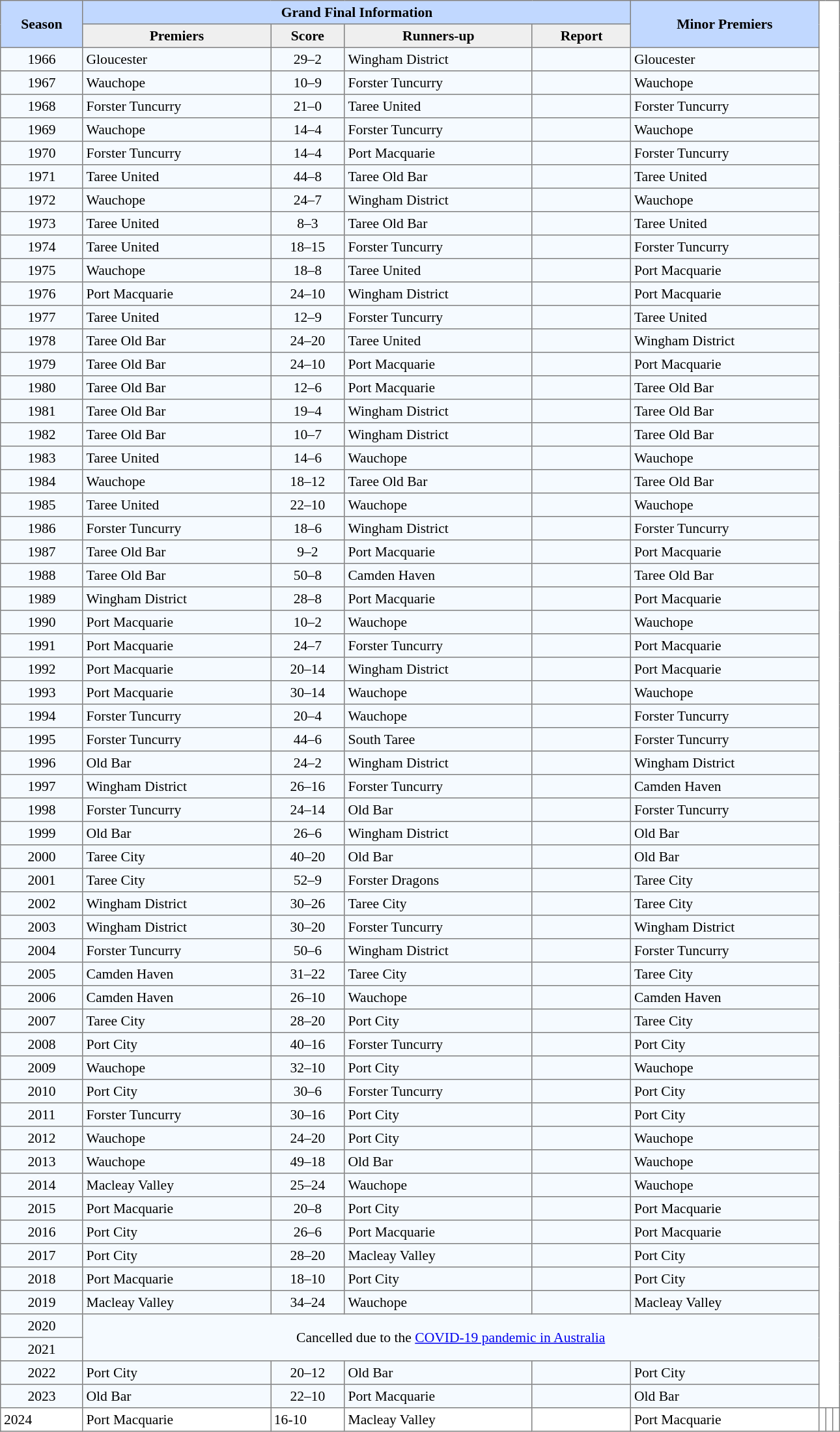<table border=1 style="border-collapse:collapse; font-size:90%;" cellpadding=3 cellspacing=0 width=68%>
<tr bgcolor=#C1D8FF>
<th rowspan=2 width=10%>Season</th>
<th rowspan=1 colspan=4>Grand Final Information</th>
<th rowspan=2 width=23%>Minor Premiers</th>
</tr>
<tr bgcolor=#EFEFEF>
<th rowspan=1 width=23%>Premiers</th>
<th rowspan=1 width=9%>Score</th>
<th rowspan=1 width=23%>Runners-up</th>
<th rowspan=1 width=12%>Report</th>
</tr>
<tr align=center bgcolor=#F5FAFF>
<td>1966</td>
<td align=left> Gloucester</td>
<td>29–2</td>
<td align=left> Wingham District</td>
<td></td>
<td align=left> Gloucester</td>
</tr>
<tr align=center bgcolor=#F5FAFF>
<td>1967</td>
<td align=left> Wauchope</td>
<td>10–9</td>
<td align=left> Forster Tuncurry</td>
<td></td>
<td align=left> Wauchope</td>
</tr>
<tr align=center bgcolor=#F5FAFF>
<td>1968</td>
<td align=left> Forster Tuncurry</td>
<td>21–0</td>
<td align=left> Taree United</td>
<td></td>
<td align=left> Forster Tuncurry</td>
</tr>
<tr align=center bgcolor=#F5FAFF>
<td>1969</td>
<td align=left> Wauchope</td>
<td>14–4</td>
<td align=left> Forster Tuncurry</td>
<td></td>
<td align=left> Wauchope</td>
</tr>
<tr align=center bgcolor=#F5FAFF>
<td>1970</td>
<td align=left> Forster Tuncurry</td>
<td>14–4</td>
<td align=left> Port Macquarie</td>
<td></td>
<td align=left> Forster Tuncurry</td>
</tr>
<tr align=center bgcolor=#F5FAFF>
<td>1971</td>
<td align=left> Taree United</td>
<td>44–8</td>
<td align=left> Taree Old Bar</td>
<td></td>
<td align=left> Taree United</td>
</tr>
<tr align=center bgcolor=#F5FAFF>
<td>1972</td>
<td align=left> Wauchope</td>
<td>24–7</td>
<td align=left> Wingham District</td>
<td></td>
<td align=left> Wauchope</td>
</tr>
<tr align=center bgcolor=#F5FAFF>
<td>1973</td>
<td align=left> Taree United</td>
<td>8–3</td>
<td align=left> Taree Old Bar</td>
<td></td>
<td align=left> Taree United</td>
</tr>
<tr align=center bgcolor=#F5FAFF>
<td>1974</td>
<td align=left> Taree United</td>
<td>18–15</td>
<td align=left> Forster Tuncurry</td>
<td></td>
<td align=left> Forster Tuncurry</td>
</tr>
<tr align=center bgcolor=#F5FAFF>
<td>1975</td>
<td align=left> Wauchope</td>
<td>18–8</td>
<td align=left> Taree United</td>
<td></td>
<td align=left> Port Macquarie</td>
</tr>
<tr align=center bgcolor=#F5FAFF>
<td>1976</td>
<td align=left> Port Macquarie</td>
<td>24–10</td>
<td align=left> Wingham District</td>
<td></td>
<td align=left> Port Macquarie</td>
</tr>
<tr align=center bgcolor=#F5FAFF>
<td>1977</td>
<td align=left> Taree United</td>
<td>12–9</td>
<td align=left> Forster Tuncurry</td>
<td></td>
<td align=left> Taree United</td>
</tr>
<tr align=center bgcolor=#F5FAFF>
<td>1978</td>
<td align=left> Taree Old Bar</td>
<td>24–20</td>
<td align=left> Taree United</td>
<td></td>
<td align=left> Wingham District</td>
</tr>
<tr align=center bgcolor=#F5FAFF>
<td>1979</td>
<td align=left> Taree Old Bar</td>
<td>24–10</td>
<td align=left> Port Macquarie</td>
<td></td>
<td align=left> Port Macquarie</td>
</tr>
<tr align=center bgcolor=#F5FAFF>
<td>1980</td>
<td align=left> Taree Old Bar</td>
<td>12–6</td>
<td align=left> Port Macquarie</td>
<td></td>
<td align=left> Taree Old Bar</td>
</tr>
<tr align=center bgcolor=#F5FAFF>
<td>1981</td>
<td align=left> Taree Old Bar</td>
<td>19–4</td>
<td align=left> Wingham District</td>
<td></td>
<td align=left> Taree Old Bar</td>
</tr>
<tr align=center bgcolor=#F5FAFF>
<td>1982</td>
<td align=left> Taree Old Bar</td>
<td>10–7</td>
<td align=left> Wingham District</td>
<td></td>
<td align=left> Taree Old Bar</td>
</tr>
<tr align=center bgcolor=#F5FAFF>
<td>1983</td>
<td align=left> Taree United</td>
<td>14–6</td>
<td align=left> Wauchope</td>
<td></td>
<td align=left> Wauchope</td>
</tr>
<tr align=center bgcolor=#F5FAFF>
<td>1984</td>
<td align=left> Wauchope</td>
<td>18–12</td>
<td align=left> Taree Old Bar</td>
<td></td>
<td align=left> Taree Old Bar</td>
</tr>
<tr align=center bgcolor=#F5FAFF>
<td>1985</td>
<td align=left> Taree United</td>
<td>22–10</td>
<td align=left> Wauchope</td>
<td></td>
<td align=left> Wauchope</td>
</tr>
<tr align=center bgcolor=#F5FAFF>
<td>1986</td>
<td align=left> Forster Tuncurry</td>
<td>18–6</td>
<td align=left> Wingham District</td>
<td></td>
<td align=left> Forster Tuncurry</td>
</tr>
<tr align=center bgcolor=#F5FAFF>
<td>1987</td>
<td align=left> Taree Old Bar</td>
<td>9–2</td>
<td align=left> Port Macquarie</td>
<td></td>
<td align=left> Port Macquarie</td>
</tr>
<tr align=center bgcolor=#F5FAFF>
<td>1988</td>
<td align=left> Taree Old Bar</td>
<td>50–8</td>
<td align=left> Camden Haven</td>
<td></td>
<td align=left> Taree Old Bar</td>
</tr>
<tr align=center bgcolor=#F5FAFF>
<td>1989</td>
<td align=left> Wingham District</td>
<td>28–8</td>
<td align=left> Port Macquarie</td>
<td></td>
<td align=left> Port Macquarie</td>
</tr>
<tr align=center bgcolor=#F5FAFF>
<td>1990</td>
<td align=left> Port Macquarie</td>
<td>10–2</td>
<td align=left> Wauchope</td>
<td></td>
<td align=left> Wauchope</td>
</tr>
<tr align=center bgcolor=#F5FAFF>
<td>1991</td>
<td align=left> Port Macquarie</td>
<td>24–7</td>
<td align=left> Forster Tuncurry</td>
<td></td>
<td align=left> Port Macquarie</td>
</tr>
<tr align=center bgcolor=#F5FAFF>
<td>1992</td>
<td align=left> Port Macquarie</td>
<td>20–14</td>
<td align=left> Wingham District</td>
<td></td>
<td align=left> Port Macquarie</td>
</tr>
<tr align=center bgcolor=#F5FAFF>
<td>1993</td>
<td align=left> Port Macquarie</td>
<td>30–14</td>
<td align=left> Wauchope</td>
<td></td>
<td align=left> Wauchope</td>
</tr>
<tr align=center bgcolor=#F5FAFF>
<td>1994</td>
<td align=left> Forster Tuncurry</td>
<td>20–4</td>
<td align=left> Wauchope</td>
<td></td>
<td align=left> Forster Tuncurry</td>
</tr>
<tr align=center bgcolor=#F5FAFF>
<td>1995</td>
<td align=left> Forster Tuncurry</td>
<td>44–6</td>
<td align=left> South Taree</td>
<td></td>
<td align=left> Forster Tuncurry</td>
</tr>
<tr align=center bgcolor=#F5FAFF>
<td>1996</td>
<td align=left> Old Bar</td>
<td>24–2</td>
<td align=left> Wingham District</td>
<td></td>
<td align=left> Wingham District</td>
</tr>
<tr align=center bgcolor=#F5FAFF>
<td>1997</td>
<td align=left> Wingham District</td>
<td>26–16</td>
<td align=left> Forster Tuncurry</td>
<td></td>
<td align=left> Camden Haven</td>
</tr>
<tr align=center bgcolor=#F5FAFF>
<td>1998</td>
<td align=left> Forster Tuncurry</td>
<td>24–14</td>
<td align=left> Old Bar</td>
<td></td>
<td align=left> Forster Tuncurry</td>
</tr>
<tr align=center bgcolor=#F5FAFF>
<td>1999</td>
<td align=left> Old Bar</td>
<td>26–6</td>
<td align=left> Wingham District</td>
<td></td>
<td align=left> Old Bar</td>
</tr>
<tr align=center bgcolor=#F5FAFF>
<td>2000</td>
<td align=left> Taree City</td>
<td>40–20</td>
<td align=left> Old Bar</td>
<td></td>
<td align=left> Old Bar</td>
</tr>
<tr align=center bgcolor=#F5FAFF>
<td>2001</td>
<td align=left> Taree City</td>
<td>52–9</td>
<td align=left> Forster Dragons</td>
<td></td>
<td align=left> Taree City</td>
</tr>
<tr align=center bgcolor=#F5FAFF>
<td>2002</td>
<td align=left> Wingham District</td>
<td>30–26</td>
<td align=left> Taree City</td>
<td></td>
<td align=left> Taree City</td>
</tr>
<tr align=center bgcolor=#F5FAFF>
<td>2003</td>
<td align=left> Wingham District</td>
<td>30–20</td>
<td align=left> Forster Tuncurry</td>
<td></td>
<td align=left> Wingham District</td>
</tr>
<tr align=center bgcolor=#F5FAFF>
<td>2004</td>
<td align=left> Forster Tuncurry</td>
<td>50–6</td>
<td align=left> Wingham District</td>
<td></td>
<td align=left> Forster Tuncurry</td>
</tr>
<tr align=center bgcolor=#F5FAFF>
<td>2005</td>
<td align=left> Camden Haven</td>
<td>31–22</td>
<td align=left> Taree City</td>
<td></td>
<td align=left> Taree City</td>
</tr>
<tr align=center bgcolor=#F5FAFF>
<td>2006</td>
<td align=left> Camden Haven</td>
<td>26–10</td>
<td align=left> Wauchope</td>
<td></td>
<td align=left> Camden Haven</td>
</tr>
<tr align=center bgcolor=#F5FAFF>
<td>2007</td>
<td align=left> Taree City</td>
<td>28–20</td>
<td align=left> Port City</td>
<td></td>
<td align=left> Taree City</td>
</tr>
<tr align=center bgcolor=#F5FAFF>
<td>2008</td>
<td align=left> Port City</td>
<td>40–16</td>
<td align=left> Forster Tuncurry</td>
<td></td>
<td align=left> Port City</td>
</tr>
<tr align=center bgcolor=#F5FAFF>
<td>2009</td>
<td align=left> Wauchope</td>
<td>32–10</td>
<td align=left> Port City</td>
<td></td>
<td align=left> Wauchope</td>
</tr>
<tr align=center bgcolor=#F5FAFF>
<td>2010</td>
<td align=left> Port City</td>
<td>30–6</td>
<td align=left> Forster Tuncurry</td>
<td></td>
<td align=left> Port City</td>
</tr>
<tr align=center bgcolor=#F5FAFF>
<td>2011</td>
<td align=left> Forster Tuncurry</td>
<td>30–16</td>
<td align=left> Port City</td>
<td></td>
<td align=left> Port City</td>
</tr>
<tr align=center bgcolor=#F5FAFF>
<td>2012</td>
<td align=left> Wauchope</td>
<td>24–20</td>
<td align=left> Port City</td>
<td></td>
<td align=left> Wauchope</td>
</tr>
<tr align=center bgcolor=#F5FAFF>
<td>2013</td>
<td align=left> Wauchope</td>
<td>49–18</td>
<td align=left> Old Bar</td>
<td></td>
<td align=left> Wauchope</td>
</tr>
<tr align=center bgcolor=#F5FAFF>
<td>2014</td>
<td align=left> Macleay Valley</td>
<td>25–24</td>
<td align=left> Wauchope</td>
<td></td>
<td align=left> Wauchope</td>
</tr>
<tr align=center bgcolor=#F5FAFF>
<td>2015</td>
<td align=left> Port Macquarie</td>
<td>20–8</td>
<td align=left> Port City</td>
<td></td>
<td align=left> Port Macquarie</td>
</tr>
<tr align=center bgcolor=#F5FAFF>
<td>2016</td>
<td align=left> Port City</td>
<td>26–6</td>
<td align=left> Port Macquarie</td>
<td></td>
<td align=left> Port Macquarie</td>
</tr>
<tr align=center bgcolor=#F5FAFF>
<td>2017</td>
<td align=left> Port City</td>
<td>28–20</td>
<td align=left> Macleay Valley</td>
<td></td>
<td align=left> Port City</td>
</tr>
<tr align=center bgcolor=#F5FAFF>
<td>2018</td>
<td align=left> Port Macquarie</td>
<td>18–10</td>
<td align=left> Port City</td>
<td></td>
<td align=left> Port City</td>
</tr>
<tr align=center bgcolor=#F5FAFF>
<td>2019</td>
<td align=left> Macleay Valley</td>
<td>34–24</td>
<td align=left> Wauchope</td>
<td></td>
<td align=left> Macleay Valley</td>
</tr>
<tr align=center bgcolor=#F5FAFF>
<td>2020</td>
<td colspan=5 rowspan=2>Cancelled due to the <a href='#'>COVID-19 pandemic in Australia</a></td>
</tr>
<tr align=center bgcolor=#F5FAFF>
<td>2021</td>
</tr>
<tr align=center bgcolor=#F5FAFF>
<td>2022</td>
<td align=left> Port City</td>
<td>20–12</td>
<td align=left> Old Bar</td>
<td></td>
<td align=left> Port City</td>
</tr>
<tr align=center bgcolor=#F5FAFF>
<td>2023</td>
<td align=left> Old Bar</td>
<td>22–10</td>
<td align=left> Port Macquarie</td>
<td></td>
<td align=left> Old Bar</td>
</tr>
<tr>
<td>2024</td>
<td> Port Macquarie</td>
<td>16-10</td>
<td> Macleay Valley</td>
<td></td>
<td> Port Macquarie</td>
<td></td>
<td></td>
<td></td>
</tr>
</table>
